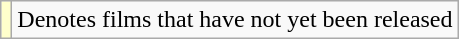<table class="wikitable">
<tr>
<td style="background:#FFFFCC;"></td>
<td>Denotes films that have not yet been released</td>
</tr>
</table>
